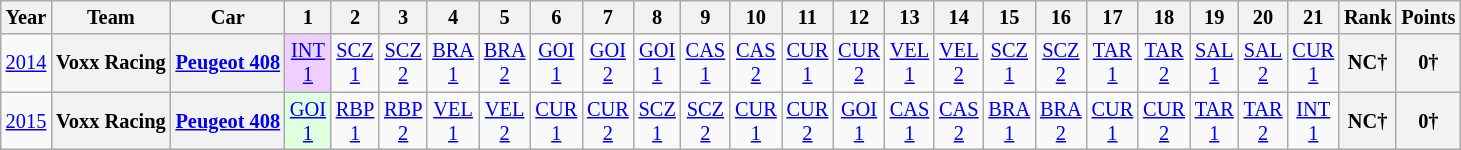<table class="wikitable" style="text-align:center; font-size:85%">
<tr>
<th>Year</th>
<th>Team</th>
<th>Car</th>
<th>1</th>
<th>2</th>
<th>3</th>
<th>4</th>
<th>5</th>
<th>6</th>
<th>7</th>
<th>8</th>
<th>9</th>
<th>10</th>
<th>11</th>
<th>12</th>
<th>13</th>
<th>14</th>
<th>15</th>
<th>16</th>
<th>17</th>
<th>18</th>
<th>19</th>
<th>20</th>
<th>21</th>
<th>Rank</th>
<th>Points</th>
</tr>
<tr>
<td><a href='#'>2014</a></td>
<th nowrap>Voxx Racing</th>
<th nowrap><a href='#'>Peugeot 408</a></th>
<td style="background:#EFCFFF;"><a href='#'>INT<br>1</a><br></td>
<td><a href='#'>SCZ<br>1</a></td>
<td><a href='#'>SCZ<br>2</a></td>
<td><a href='#'>BRA<br>1</a></td>
<td><a href='#'>BRA<br>2</a></td>
<td><a href='#'>GOI<br>1</a></td>
<td><a href='#'>GOI<br>2</a></td>
<td><a href='#'>GOI<br>1</a></td>
<td><a href='#'>CAS<br>1</a></td>
<td><a href='#'>CAS<br>2</a></td>
<td><a href='#'>CUR<br>1</a></td>
<td><a href='#'>CUR<br>2</a></td>
<td><a href='#'>VEL<br>1</a></td>
<td><a href='#'>VEL<br>2</a></td>
<td><a href='#'>SCZ<br>1</a></td>
<td><a href='#'>SCZ<br>2</a></td>
<td><a href='#'>TAR<br>1</a></td>
<td><a href='#'>TAR<br>2</a></td>
<td><a href='#'>SAL<br>1</a></td>
<td><a href='#'>SAL<br>2</a></td>
<td><a href='#'>CUR<br>1</a></td>
<th>NC†</th>
<th>0†</th>
</tr>
<tr>
<td><a href='#'>2015</a></td>
<th nowrap>Voxx Racing</th>
<th nowrap><a href='#'>Peugeot 408</a></th>
<td style="background:#DFFFDF;"><a href='#'>GOI<br>1</a><br></td>
<td><a href='#'>RBP<br>1</a></td>
<td><a href='#'>RBP<br>2</a></td>
<td><a href='#'>VEL<br>1</a></td>
<td><a href='#'>VEL<br>2</a></td>
<td><a href='#'>CUR<br>1</a></td>
<td><a href='#'>CUR<br>2</a></td>
<td><a href='#'>SCZ<br>1</a></td>
<td><a href='#'>SCZ<br>2</a></td>
<td><a href='#'>CUR<br>1</a></td>
<td><a href='#'>CUR<br>2</a></td>
<td><a href='#'>GOI<br>1</a></td>
<td><a href='#'>CAS<br>1</a></td>
<td><a href='#'>CAS<br>2</a></td>
<td><a href='#'>BRA<br>1</a></td>
<td><a href='#'>BRA<br>2</a></td>
<td><a href='#'>CUR<br>1</a></td>
<td><a href='#'>CUR<br>2</a></td>
<td><a href='#'>TAR<br>1</a></td>
<td><a href='#'>TAR<br>2</a></td>
<td><a href='#'>INT<br>1</a></td>
<th>NC†</th>
<th>0†</th>
</tr>
</table>
